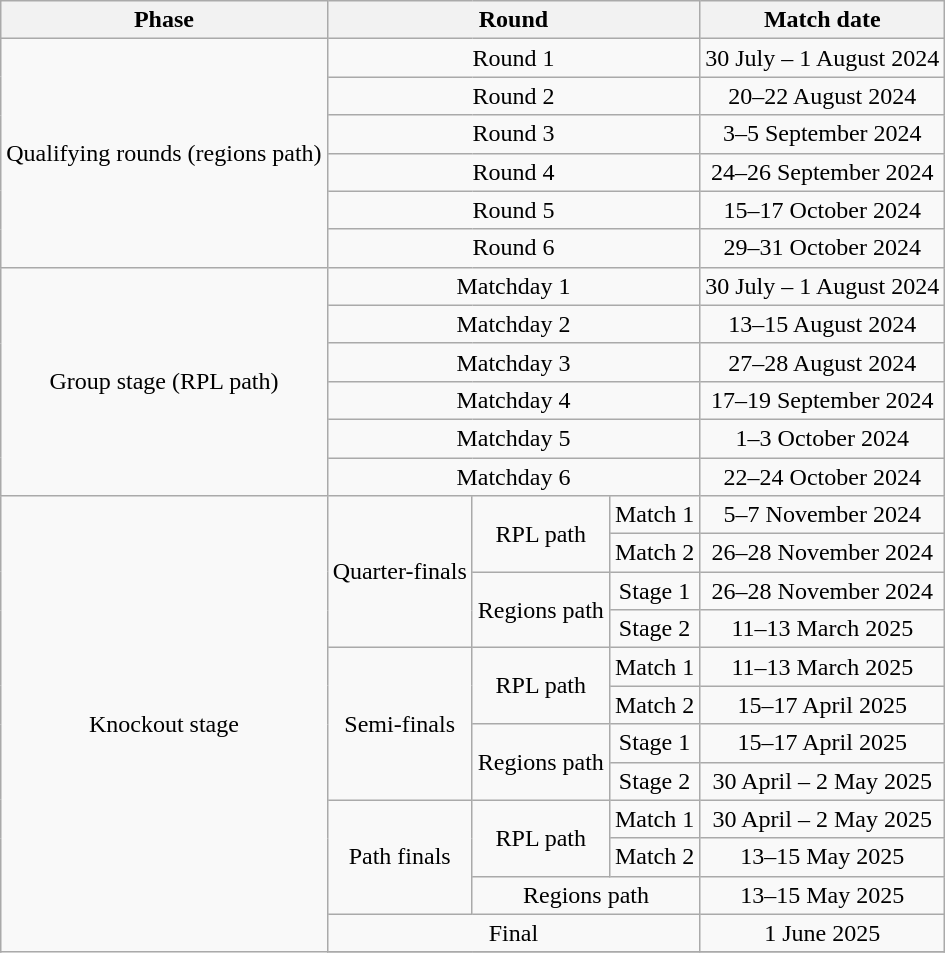<table class="wikitable" style="text-align:center">
<tr>
<th>Phase</th>
<th colspan=3>Round</th>
<th>Match date</th>
</tr>
<tr>
<td rowspan=6>Qualifying rounds (regions path)</td>
<td colspan=3>Round 1</td>
<td>30 July – 1 August 2024</td>
</tr>
<tr>
<td colspan=3>Round 2</td>
<td>20–22 August 2024</td>
</tr>
<tr>
<td colspan=3>Round 3</td>
<td>3–5 September 2024</td>
</tr>
<tr>
<td colspan=3>Round 4</td>
<td>24–26 September 2024</td>
</tr>
<tr>
<td colspan=3>Round 5</td>
<td>15–17 October 2024</td>
</tr>
<tr>
<td colspan=3>Round 6</td>
<td>29–31 October 2024</td>
</tr>
<tr>
<td rowspan=6>Group stage (RPL path)</td>
<td colspan=3>Matchday 1</td>
<td>30 July – 1 August 2024</td>
</tr>
<tr>
<td colspan=3>Matchday 2</td>
<td>13–15 August 2024</td>
</tr>
<tr>
<td colspan=3>Matchday 3</td>
<td>27–28 August 2024</td>
</tr>
<tr>
<td colspan=3>Matchday 4</td>
<td>17–19 September 2024</td>
</tr>
<tr>
<td colspan=3>Matchday 5</td>
<td>1–3 October 2024</td>
</tr>
<tr>
<td colspan=3>Matchday 6</td>
<td>22–24 October 2024</td>
</tr>
<tr>
<td rowspan=13>Knockout stage</td>
<td rowspan=4>Quarter-finals</td>
<td rowspan=2>RPL path</td>
<td>Match 1</td>
<td>5–7 November 2024</td>
</tr>
<tr>
<td>Match 2</td>
<td>26–28 November 2024</td>
</tr>
<tr>
<td rowspan=2>Regions path</td>
<td>Stage 1</td>
<td>26–28 November 2024</td>
</tr>
<tr>
<td>Stage 2</td>
<td>11–13 March 2025</td>
</tr>
<tr>
<td rowspan=4>Semi-finals</td>
<td rowspan=2>RPL path</td>
<td>Match 1</td>
<td>11–13 March 2025</td>
</tr>
<tr>
<td>Match 2</td>
<td>15–17 April 2025</td>
</tr>
<tr>
<td rowspan=2>Regions path</td>
<td>Stage 1</td>
<td>15–17 April 2025</td>
</tr>
<tr>
<td>Stage 2</td>
<td>30 April – 2 May 2025</td>
</tr>
<tr>
<td rowspan=3>Path finals</td>
<td rowspan=2>RPL path</td>
<td>Match 1</td>
<td>30 April – 2 May 2025</td>
</tr>
<tr>
<td>Match 2</td>
<td>13–15 May 2025</td>
</tr>
<tr>
<td colspan=2>Regions path</td>
<td>13–15 May 2025</td>
</tr>
<tr>
<td colspan=3>Final</td>
<td>1 June 2025</td>
</tr>
<tr>
</tr>
</table>
